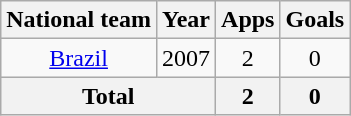<table class="wikitable" style="text-align:center">
<tr>
<th>National team</th>
<th>Year</th>
<th>Apps</th>
<th>Goals</th>
</tr>
<tr>
<td><a href='#'>Brazil</a></td>
<td>2007</td>
<td>2</td>
<td>0</td>
</tr>
<tr>
<th colspan="2">Total</th>
<th>2</th>
<th>0</th>
</tr>
</table>
